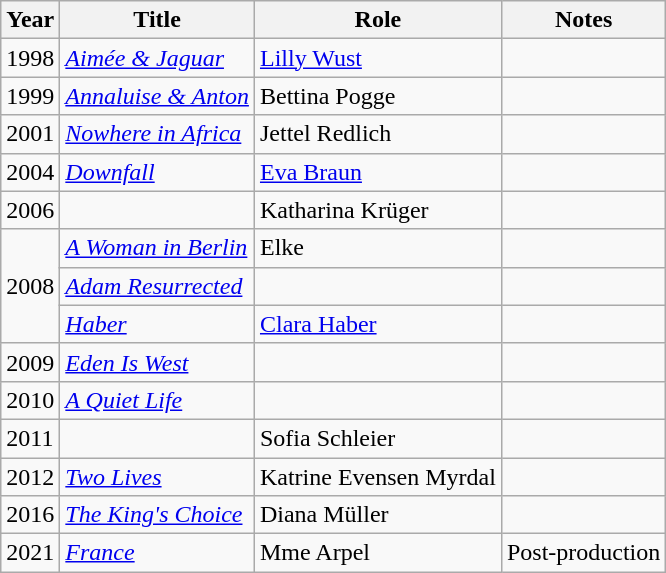<table class="wikitable sortable">
<tr>
<th>Year</th>
<th>Title</th>
<th>Role</th>
<th class="unsortable">Notes</th>
</tr>
<tr>
<td>1998</td>
<td><em><a href='#'>Aimée & Jaguar</a></em></td>
<td><a href='#'>Lilly Wust</a></td>
<td></td>
</tr>
<tr>
<td>1999</td>
<td><em><a href='#'>Annaluise & Anton</a></em></td>
<td>Bettina Pogge</td>
<td></td>
</tr>
<tr>
<td>2001</td>
<td><em><a href='#'>Nowhere in Africa</a></em></td>
<td>Jettel Redlich</td>
<td></td>
</tr>
<tr>
<td>2004</td>
<td><em><a href='#'>Downfall</a></em></td>
<td><a href='#'>Eva Braun</a></td>
<td></td>
</tr>
<tr>
<td>2006</td>
<td><em></em></td>
<td>Katharina Krüger</td>
<td></td>
</tr>
<tr>
<td rowspan="3">2008</td>
<td><em><a href='#'>A Woman in Berlin</a></em></td>
<td>Elke</td>
<td></td>
</tr>
<tr>
<td><em><a href='#'>Adam Resurrected</a></em></td>
<td></td>
<td></td>
</tr>
<tr>
<td><em><a href='#'>Haber</a></em></td>
<td><a href='#'>Clara Haber</a></td>
<td></td>
</tr>
<tr>
<td>2009</td>
<td><em><a href='#'>Eden Is West</a></em></td>
<td></td>
<td></td>
</tr>
<tr>
<td>2010</td>
<td><em><a href='#'>A Quiet Life</a></em></td>
<td></td>
<td></td>
</tr>
<tr>
<td>2011</td>
<td><em></em></td>
<td>Sofia Schleier</td>
<td></td>
</tr>
<tr>
<td>2012</td>
<td><em><a href='#'>Two Lives</a></em></td>
<td>Katrine Evensen Myrdal</td>
<td></td>
</tr>
<tr>
<td>2016</td>
<td><em><a href='#'>The King's Choice</a></em></td>
<td>Diana Müller</td>
<td></td>
</tr>
<tr>
<td>2021</td>
<td><em><a href='#'>France</a></em></td>
<td>Mme Arpel</td>
<td>Post-production</td>
</tr>
</table>
